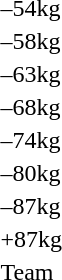<table>
<tr>
<td rowspan=2>–54kg</td>
<td rowspan=2></td>
<td rowspan=2></td>
<td></td>
</tr>
<tr>
<td></td>
</tr>
<tr>
<td rowspan=2>–58kg</td>
<td rowspan=2></td>
<td rowspan=2></td>
<td></td>
</tr>
<tr>
<td></td>
</tr>
<tr>
<td rowspan=2>–63kg</td>
<td rowspan=2></td>
<td rowspan=2></td>
<td></td>
</tr>
<tr>
<td></td>
</tr>
<tr>
<td rowspan=2>–68kg</td>
<td rowspan=2></td>
<td rowspan=2></td>
<td></td>
</tr>
<tr>
<td></td>
</tr>
<tr>
<td rowspan=2>–74kg</td>
<td rowspan=2></td>
<td rowspan=2></td>
<td></td>
</tr>
<tr>
<td></td>
</tr>
<tr>
<td rowspan=2>–80kg</td>
<td rowspan=2></td>
<td rowspan=2></td>
<td></td>
</tr>
<tr>
<td></td>
</tr>
<tr>
<td rowspan=2>–87kg</td>
<td rowspan=2></td>
<td rowspan=2></td>
<td></td>
</tr>
<tr>
<td></td>
</tr>
<tr>
<td>+87kg</td>
<td></td>
<td></td>
<td></td>
</tr>
<tr>
<td rowspan=2>Team</td>
<td rowspan=2></td>
<td rowspan=2></td>
<td></td>
</tr>
<tr>
<td></td>
</tr>
</table>
